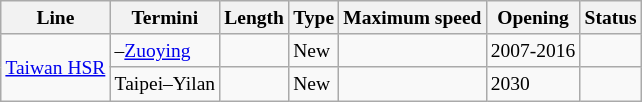<table class="wikitable static-row-numbers static-row-header-hash" style="font-size:small;">
<tr>
<th>Line</th>
<th>Termini</th>
<th data-sort-type="number">Length</th>
<th>Type</th>
<th>Maximum speed</th>
<th>Opening</th>
<th>Status</th>
</tr>
<tr>
<td rowspan="2"><a href='#'>Taiwan HSR</a></td>
<td>–<a href='#'>Zuoying</a></td>
<td></td>
<td>New</td>
<td></td>
<td>2007-2016</td>
<td></td>
</tr>
<tr>
<td>Taipei–Yilan</td>
<td></td>
<td>New</td>
<td></td>
<td>2030</td>
<td></td>
</tr>
</table>
